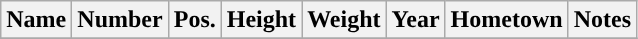<table class="wikitable sortable sortable" style="text-align: center">
<tr align=center>
<th>Name</th>
<th>Number</th>
<th>Pos.</th>
<th>Height</th>
<th>Weight</th>
<th>Year</th>
<th>Hometown</th>
<th>Notes</th>
</tr>
<tr>
</tr>
</table>
